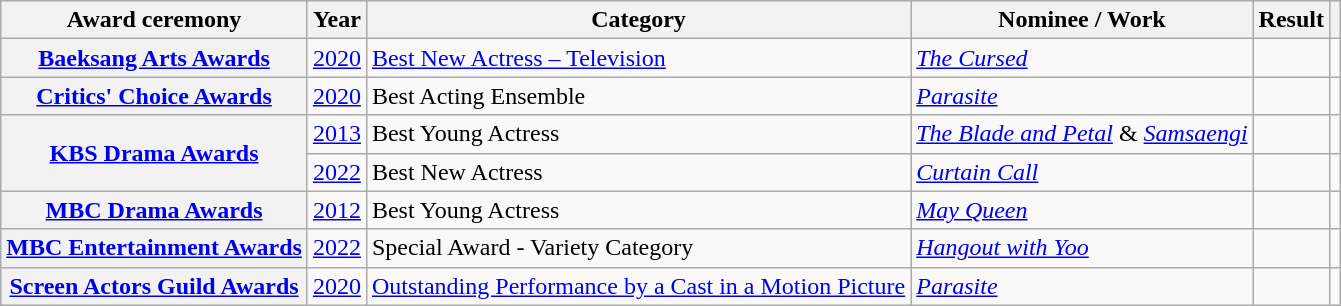<table class="wikitable plainrowheaders sortable">
<tr>
<th scope="col">Award ceremony</th>
<th scope="col">Year</th>
<th scope="col">Category </th>
<th scope="col">Nominee / Work</th>
<th scope="col">Result</th>
<th scope="col" class="unsortable"></th>
</tr>
<tr>
<th scope="row"><a href='#'>Baeksang Arts Awards</a></th>
<td style="text-align:center"><a href='#'>2020</a></td>
<td><a href='#'>Best New Actress – Television</a></td>
<td><em><a href='#'>The Cursed</a></em></td>
<td></td>
<td style="text-align:center"></td>
</tr>
<tr>
<th scope="row"><a href='#'>Critics' Choice Awards</a></th>
<td style="text-align:center"><a href='#'>2020</a></td>
<td>Best Acting Ensemble</td>
<td><em><a href='#'>Parasite</a></em></td>
<td></td>
<td style="text-align:center"></td>
</tr>
<tr>
<th scope="row" rowspan="2"><a href='#'>KBS Drama Awards</a></th>
<td style="text-align:center"><a href='#'>2013</a></td>
<td>Best Young Actress</td>
<td><em><a href='#'>The Blade and Petal</a></em> & <em><a href='#'>Samsaengi</a></em></td>
<td></td>
<td style="text-align:center"></td>
</tr>
<tr>
<td style="text-align:center"><a href='#'>2022</a></td>
<td>Best New Actress</td>
<td><em><a href='#'>Curtain Call</a></em></td>
<td></td>
<td style="text-align:center"></td>
</tr>
<tr>
<th scope="row"><a href='#'>MBC Drama Awards</a></th>
<td style="text-align:center"><a href='#'>2012</a></td>
<td>Best Young Actress</td>
<td><em><a href='#'>May Queen</a></em></td>
<td></td>
<td style="text-align:center"></td>
</tr>
<tr>
<th scope="row"><a href='#'>MBC Entertainment Awards</a></th>
<td style="text-align:center"><a href='#'>2022</a></td>
<td>Special Award - Variety Category</td>
<td><em><a href='#'>Hangout with Yoo</a></em></td>
<td></td>
<td style="text-align:center"></td>
</tr>
<tr>
<th scope="row"><a href='#'>Screen Actors Guild Awards</a></th>
<td style="text-align:center"><a href='#'>2020</a></td>
<td><a href='#'>Outstanding Performance by a Cast in a Motion Picture</a></td>
<td><em><a href='#'>Parasite</a></em></td>
<td></td>
<td style="text-align:center"></td>
</tr>
</table>
